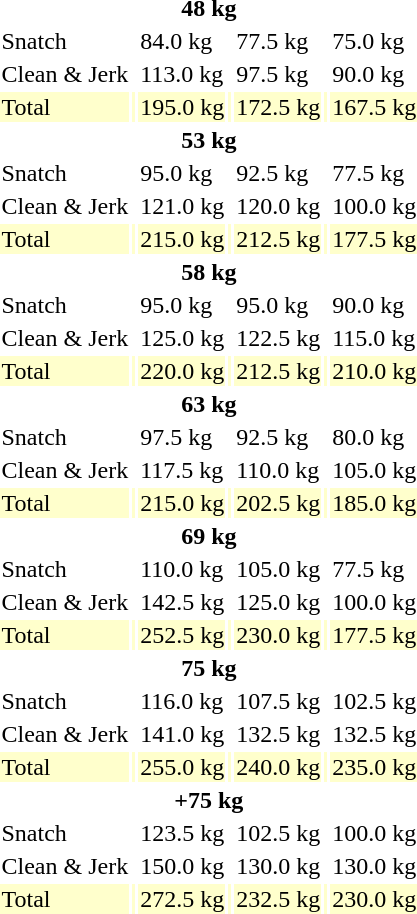<table>
<tr>
<th colspan=7>48 kg</th>
</tr>
<tr>
<td>Snatch</td>
<td></td>
<td>84.0 kg<br></td>
<td></td>
<td>77.5 kg</td>
<td></td>
<td>75.0 kg</td>
</tr>
<tr>
<td>Clean & Jerk</td>
<td></td>
<td>113.0 kg<br></td>
<td></td>
<td>97.5 kg</td>
<td></td>
<td>90.0 kg</td>
</tr>
<tr bgcolor=ffffcc>
<td>Total</td>
<td></td>
<td>195.0 kg<br></td>
<td></td>
<td>172.5 kg</td>
<td></td>
<td>167.5 kg</td>
</tr>
<tr>
<th colspan=7>53 kg</th>
</tr>
<tr>
<td>Snatch</td>
<td></td>
<td>95.0 kg</td>
<td></td>
<td>92.5 kg</td>
<td></td>
<td>77.5 kg</td>
</tr>
<tr>
<td>Clean & Jerk</td>
<td></td>
<td>121.0 kg<br></td>
<td></td>
<td>120.0 kg</td>
<td></td>
<td>100.0 kg</td>
</tr>
<tr bgcolor=ffffcc>
<td>Total</td>
<td></td>
<td>215.0 kg</td>
<td></td>
<td>212.5 kg</td>
<td></td>
<td>177.5 kg</td>
</tr>
<tr>
<th colspan=7>58 kg</th>
</tr>
<tr>
<td>Snatch</td>
<td></td>
<td>95.0 kg</td>
<td></td>
<td>95.0 kg</td>
<td></td>
<td>90.0 kg</td>
</tr>
<tr>
<td>Clean & Jerk</td>
<td></td>
<td>125.0 kg</td>
<td></td>
<td>122.5 kg</td>
<td></td>
<td>115.0 kg</td>
</tr>
<tr bgcolor=ffffcc>
<td>Total</td>
<td></td>
<td>220.0 kg</td>
<td></td>
<td>212.5 kg</td>
<td></td>
<td>210.0 kg</td>
</tr>
<tr>
<th colspan=7>63 kg</th>
</tr>
<tr>
<td>Snatch</td>
<td></td>
<td>97.5 kg</td>
<td></td>
<td>92.5 kg</td>
<td></td>
<td>80.0 kg</td>
</tr>
<tr>
<td>Clean & Jerk</td>
<td></td>
<td>117.5 kg</td>
<td></td>
<td>110.0 kg</td>
<td></td>
<td>105.0 kg</td>
</tr>
<tr bgcolor=ffffcc>
<td>Total</td>
<td></td>
<td>215.0 kg</td>
<td></td>
<td>202.5 kg</td>
<td></td>
<td>185.0 kg</td>
</tr>
<tr>
<th colspan=7>69 kg</th>
</tr>
<tr>
<td>Snatch</td>
<td></td>
<td>110.0 kg</td>
<td></td>
<td>105.0 kg</td>
<td></td>
<td>77.5 kg</td>
</tr>
<tr>
<td>Clean & Jerk</td>
<td></td>
<td>142.5 kg<br></td>
<td></td>
<td>125.0 kg</td>
<td></td>
<td>100.0 kg</td>
</tr>
<tr bgcolor=ffffcc>
<td>Total</td>
<td></td>
<td>252.5 kg<br></td>
<td></td>
<td>230.0 kg</td>
<td></td>
<td>177.5 kg</td>
</tr>
<tr>
<th colspan=7>75 kg</th>
</tr>
<tr>
<td>Snatch</td>
<td></td>
<td>116.0 kg<br></td>
<td></td>
<td>107.5 kg</td>
<td></td>
<td>102.5 kg</td>
</tr>
<tr>
<td>Clean & Jerk</td>
<td></td>
<td>141.0 kg<br></td>
<td></td>
<td>132.5 kg</td>
<td></td>
<td>132.5 kg</td>
</tr>
<tr bgcolor=ffffcc>
<td>Total</td>
<td></td>
<td>255.0 kg<br></td>
<td></td>
<td>240.0 kg</td>
<td></td>
<td>235.0 kg</td>
</tr>
<tr>
<th colspan=7>+75 kg</th>
</tr>
<tr>
<td>Snatch</td>
<td></td>
<td>123.5 kg<br></td>
<td></td>
<td>102.5 kg</td>
<td></td>
<td>100.0 kg</td>
</tr>
<tr>
<td>Clean & Jerk</td>
<td></td>
<td>150.0 kg</td>
<td></td>
<td>130.0 kg</td>
<td></td>
<td>130.0 kg</td>
</tr>
<tr bgcolor=ffffcc>
<td>Total</td>
<td></td>
<td>272.5 kg</td>
<td></td>
<td>232.5 kg</td>
<td></td>
<td>230.0 kg</td>
</tr>
</table>
